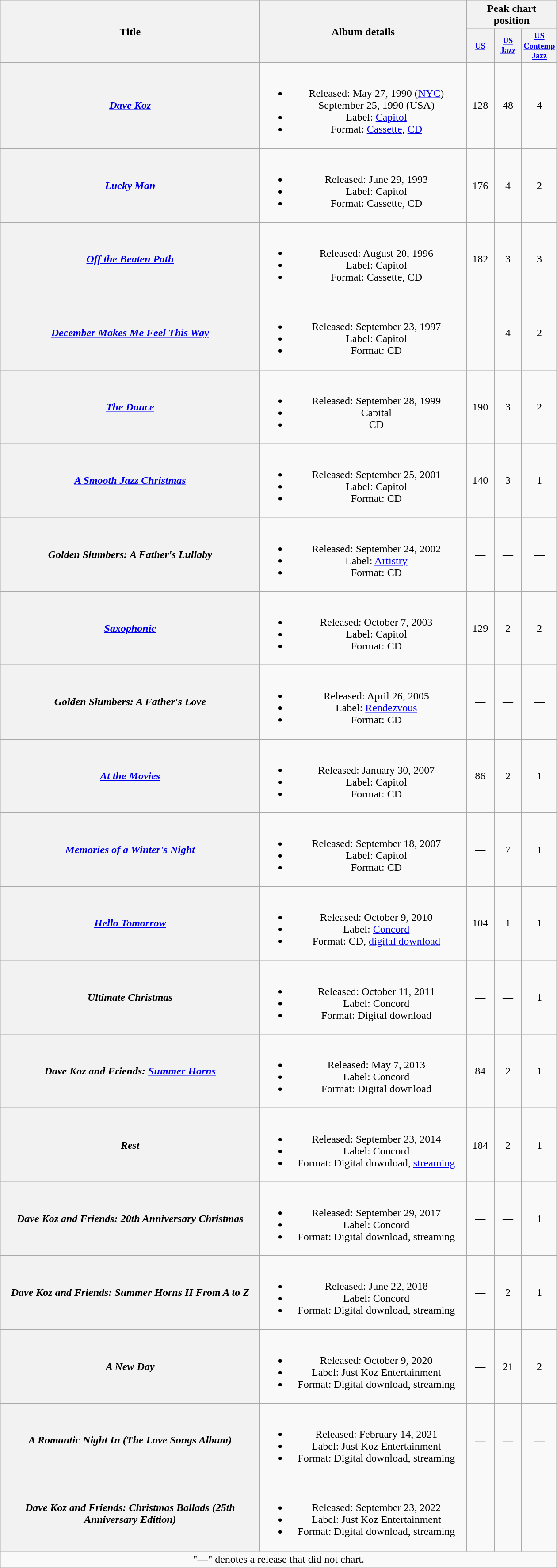<table class="wikitable plainrowheaders" style="text-align:center;" border="1">
<tr>
<th scope="col" rowspan="2" style="width:24em;">Title</th>
<th scope="col" rowspan="2" style="width:19em;">Album details</th>
<th scope="col" colspan="3">Peak chart position</th>
</tr>
<tr>
<th scope="col" style="width:3em;font-size:75%;"><a href='#'>US</a><br></th>
<th scope="col" style="width:3em;font-size:75%;"><a href='#'>US Jazz</a><br></th>
<th scope="col" style="width:3em;font-size:75%;"><a href='#'>US Contemp Jazz</a><br></th>
</tr>
<tr>
<th scope="row"><em><a href='#'>Dave Koz</a></em></th>
<td><br><ul><li>Released: May 27, 1990 (<a href='#'>NYC</a>)<br> September 25, 1990 (USA)</li><li>Label: <a href='#'>Capitol</a></li><li>Format: <a href='#'>Cassette</a>, <a href='#'>CD</a></li></ul></td>
<td>128</td>
<td>48</td>
<td>4</td>
</tr>
<tr>
<th scope="row"><em><a href='#'>Lucky Man</a></em></th>
<td><br><ul><li>Released: June 29, 1993</li><li>Label: Capitol</li><li>Format: Cassette, CD</li></ul></td>
<td>176</td>
<td>4</td>
<td>2</td>
</tr>
<tr>
<th scope="row"><em><a href='#'>Off the Beaten Path</a></em></th>
<td><br><ul><li>Released: August 20, 1996</li><li>Label: Capitol</li><li>Format: Cassette, CD</li></ul></td>
<td>182</td>
<td>3</td>
<td>3</td>
</tr>
<tr>
<th scope="row"><em><a href='#'>December Makes Me Feel This Way</a></em></th>
<td><br><ul><li>Released: September 23, 1997</li><li>Label: Capitol</li><li>Format: CD</li></ul></td>
<td>—</td>
<td>4</td>
<td>2</td>
</tr>
<tr>
<th scope="row"><em><a href='#'>The Dance</a></em></th>
<td><br><ul><li>Released: September 28, 1999</li><li>Capital</li><li>CD</li></ul></td>
<td>190</td>
<td>3</td>
<td>2</td>
</tr>
<tr>
<th scope="row"><em><a href='#'>A Smooth Jazz Christmas</a></em></th>
<td><br><ul><li>Released: September 25, 2001</li><li>Label: Capitol</li><li>Format: CD</li></ul></td>
<td>140</td>
<td>3</td>
<td>1</td>
</tr>
<tr>
<th scope="row"><em>Golden Slumbers: A Father's Lullaby</em></th>
<td><br><ul><li>Released: September 24, 2002</li><li>Label: <a href='#'>Artistry</a></li><li>Format: CD</li></ul></td>
<td>—</td>
<td>—</td>
<td>—</td>
</tr>
<tr>
<th scope="row"><em><a href='#'>Saxophonic</a></em></th>
<td><br><ul><li>Released: October 7, 2003</li><li>Label: Capitol</li><li>Format: CD</li></ul></td>
<td>129</td>
<td>2</td>
<td>2</td>
</tr>
<tr>
<th scope="row"><em>Golden Slumbers: A Father's Love</em></th>
<td><br><ul><li>Released: April 26, 2005</li><li>Label: <a href='#'>Rendezvous</a></li><li>Format: CD</li></ul></td>
<td>—</td>
<td>—</td>
<td>—</td>
</tr>
<tr>
<th scope="row"><em><a href='#'>At the Movies</a></em></th>
<td><br><ul><li>Released: January 30, 2007</li><li>Label: Capitol</li><li>Format: CD</li></ul></td>
<td>86</td>
<td>2</td>
<td>1</td>
</tr>
<tr>
<th scope="row"><em><a href='#'>Memories of a Winter's Night</a></em></th>
<td><br><ul><li>Released: September 18, 2007</li><li>Label: Capitol</li><li>Format: CD</li></ul></td>
<td>—</td>
<td>7</td>
<td>1</td>
</tr>
<tr>
<th scope="row"><em><a href='#'>Hello Tomorrow</a></em></th>
<td><br><ul><li>Released: October 9, 2010</li><li>Label: <a href='#'>Concord</a></li><li>Format: CD, <a href='#'>digital download</a></li></ul></td>
<td>104</td>
<td>1</td>
<td>1</td>
</tr>
<tr>
<th scope="row"><em>Ultimate Christmas</em></th>
<td><br><ul><li>Released: October 11, 2011</li><li>Label: Concord</li><li>Format: Digital download</li></ul></td>
<td>—</td>
<td>—</td>
<td>1</td>
</tr>
<tr>
<th scope="row"><em>Dave Koz and Friends: <a href='#'>Summer Horns</a></em></th>
<td><br><ul><li>Released: May 7, 2013</li><li>Label: Concord</li><li>Format: Digital download</li></ul></td>
<td>84</td>
<td>2</td>
<td>1</td>
</tr>
<tr>
<th scope="row"><em>Rest</em></th>
<td><br><ul><li>Released: September 23, 2014</li><li>Label: Concord</li><li>Format: Digital download, <a href='#'>streaming</a></li></ul></td>
<td>184</td>
<td>2</td>
<td>1</td>
</tr>
<tr>
<th scope="row"><em>Dave Koz and Friends: 20th Anniversary Christmas</em></th>
<td><br><ul><li>Released: September 29, 2017</li><li>Label: Concord</li><li>Format: Digital download, streaming</li></ul></td>
<td>—</td>
<td>—</td>
<td>1</td>
</tr>
<tr>
<th scope="row"><em>Dave Koz and Friends: Summer Horns II From A to Z</em></th>
<td><br><ul><li>Released: June 22, 2018</li><li>Label: Concord</li><li>Format: Digital download, streaming</li></ul></td>
<td>—</td>
<td>2</td>
<td>1</td>
</tr>
<tr>
<th scope="row"><em>A New Day</em></th>
<td><br><ul><li>Released: October 9, 2020</li><li>Label: Just Koz Entertainment</li><li>Format: Digital download, streaming</li></ul></td>
<td>—</td>
<td>21</td>
<td>2</td>
</tr>
<tr>
<th scope="row"><em>A Romantic Night In (The Love Songs Album)</em></th>
<td><br><ul><li>Released: February 14, 2021</li><li>Label: Just Koz Entertainment</li><li>Format: Digital download, streaming</li></ul></td>
<td>—</td>
<td>—</td>
<td>—</td>
</tr>
<tr>
<th scope="row"><em>Dave Koz and Friends: Christmas Ballads (25th Anniversary Edition)</em></th>
<td><br><ul><li>Released: September 23, 2022</li><li>Label: Just Koz Entertainment</li><li>Format: Digital download, streaming</li></ul></td>
<td>—</td>
<td>—</td>
<td>—</td>
</tr>
<tr>
<td style=text-align:center" colspan="12" style="font-size: 8pt">"—" denotes a release that did not chart.</td>
</tr>
</table>
